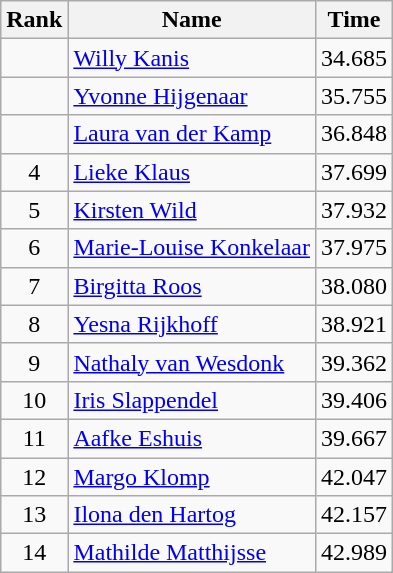<table class="wikitable sortable" style="text-align:center">
<tr>
<th>Rank</th>
<th>Name</th>
<th>Time</th>
</tr>
<tr>
<td></td>
<td align=left><a href='#'>Willy Kanis</a></td>
<td align=right>34.685</td>
</tr>
<tr>
<td></td>
<td align=left><a href='#'>Yvonne Hijgenaar</a></td>
<td align=right>35.755</td>
</tr>
<tr>
<td></td>
<td align=left><a href='#'>Laura van der Kamp</a></td>
<td align=right>36.848</td>
</tr>
<tr>
<td>4</td>
<td align=left><a href='#'>Lieke Klaus</a></td>
<td align=right>37.699</td>
</tr>
<tr>
<td>5</td>
<td align=left><a href='#'>Kirsten Wild</a></td>
<td align=right>37.932</td>
</tr>
<tr>
<td>6</td>
<td align=left><a href='#'>Marie-Louise Konkelaar</a></td>
<td align=right>37.975</td>
</tr>
<tr>
<td>7</td>
<td align=left><a href='#'>Birgitta Roos</a></td>
<td align=right>38.080</td>
</tr>
<tr>
<td>8</td>
<td align=left><a href='#'>Yesna Rijkhoff</a></td>
<td align=right>38.921</td>
</tr>
<tr>
<td>9</td>
<td align=left><a href='#'>Nathaly van Wesdonk</a></td>
<td align=right>39.362</td>
</tr>
<tr>
<td>10</td>
<td align=left><a href='#'>Iris Slappendel</a></td>
<td align=right>39.406</td>
</tr>
<tr>
<td>11</td>
<td align=left><a href='#'>Aafke Eshuis</a></td>
<td align=right>39.667</td>
</tr>
<tr>
<td>12</td>
<td align=left><a href='#'>Margo Klomp</a></td>
<td align=right>42.047</td>
</tr>
<tr>
<td>13</td>
<td align=left><a href='#'>Ilona den Hartog</a></td>
<td align=right>42.157</td>
</tr>
<tr>
<td>14</td>
<td align=left><a href='#'>Mathilde Matthijsse</a></td>
<td align=right>42.989</td>
</tr>
</table>
